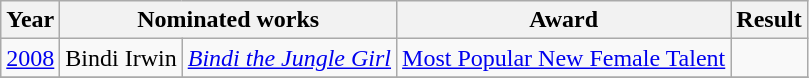<table class="wikitable">
<tr>
<th>Year</th>
<th colspan="2">Nominated works</th>
<th>Award</th>
<th>Result</th>
</tr>
<tr>
<td><a href='#'>2008</a></td>
<td>Bindi Irwin</td>
<td><em><a href='#'>Bindi the Jungle Girl</a></em></td>
<td><a href='#'>Most Popular New Female Talent</a></td>
<td></td>
</tr>
<tr>
</tr>
</table>
